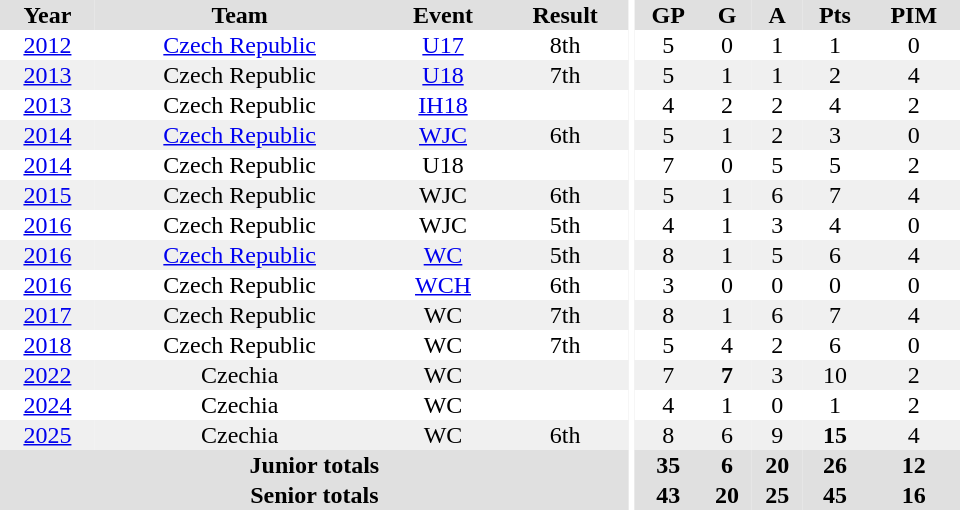<table border="0" cellpadding="1" cellspacing="0" id="Table3" style="text-align:center; width:40em">
<tr bgcolor="#e0e0e0">
<th>Year</th>
<th>Team</th>
<th>Event</th>
<th>Result</th>
<th rowspan="100" bgcolor="#ffffff"></th>
<th>GP</th>
<th>G</th>
<th>A</th>
<th>Pts</th>
<th>PIM</th>
</tr>
<tr>
<td><a href='#'>2012</a></td>
<td><a href='#'>Czech Republic</a></td>
<td><a href='#'>U17</a></td>
<td>8th</td>
<td>5</td>
<td>0</td>
<td>1</td>
<td>1</td>
<td>0</td>
</tr>
<tr bgcolor="#f0f0f0">
<td><a href='#'>2013</a></td>
<td>Czech Republic</td>
<td><a href='#'>U18</a></td>
<td>7th</td>
<td>5</td>
<td>1</td>
<td>1</td>
<td>2</td>
<td>4</td>
</tr>
<tr>
<td><a href='#'>2013</a></td>
<td>Czech Republic</td>
<td><a href='#'>IH18</a></td>
<td></td>
<td>4</td>
<td>2</td>
<td>2</td>
<td>4</td>
<td>2</td>
</tr>
<tr bgcolor="#f0f0f0">
<td><a href='#'>2014</a></td>
<td><a href='#'>Czech Republic</a></td>
<td><a href='#'>WJC</a></td>
<td>6th</td>
<td>5</td>
<td>1</td>
<td>2</td>
<td>3</td>
<td>0</td>
</tr>
<tr>
<td><a href='#'>2014</a></td>
<td>Czech Republic</td>
<td>U18</td>
<td></td>
<td>7</td>
<td>0</td>
<td>5</td>
<td>5</td>
<td>2</td>
</tr>
<tr bgcolor="#f0f0f0">
<td><a href='#'>2015</a></td>
<td>Czech Republic</td>
<td>WJC</td>
<td>6th</td>
<td>5</td>
<td>1</td>
<td>6</td>
<td>7</td>
<td>4</td>
</tr>
<tr>
<td><a href='#'>2016</a></td>
<td>Czech Republic</td>
<td>WJC</td>
<td>5th</td>
<td>4</td>
<td>1</td>
<td>3</td>
<td>4</td>
<td>0</td>
</tr>
<tr bgcolor="#f0f0f0">
<td><a href='#'>2016</a></td>
<td><a href='#'>Czech Republic</a></td>
<td><a href='#'>WC</a></td>
<td>5th</td>
<td>8</td>
<td>1</td>
<td>5</td>
<td>6</td>
<td>4</td>
</tr>
<tr>
<td><a href='#'>2016</a></td>
<td>Czech Republic</td>
<td><a href='#'>WCH</a></td>
<td>6th</td>
<td>3</td>
<td>0</td>
<td>0</td>
<td>0</td>
<td>0</td>
</tr>
<tr bgcolor="#f0f0f0">
<td><a href='#'>2017</a></td>
<td>Czech Republic</td>
<td>WC</td>
<td>7th</td>
<td>8</td>
<td>1</td>
<td>6</td>
<td>7</td>
<td>4</td>
</tr>
<tr>
<td><a href='#'>2018</a></td>
<td>Czech Republic</td>
<td>WC</td>
<td>7th</td>
<td>5</td>
<td>4</td>
<td>2</td>
<td>6</td>
<td>0</td>
</tr>
<tr bgcolor="#f0f0f0">
<td><a href='#'>2022</a></td>
<td>Czechia</td>
<td>WC</td>
<td></td>
<td>7</td>
<td><strong>7</strong></td>
<td>3</td>
<td>10</td>
<td>2</td>
</tr>
<tr>
<td><a href='#'>2024</a></td>
<td>Czechia</td>
<td>WC</td>
<td></td>
<td>4</td>
<td>1</td>
<td>0</td>
<td>1</td>
<td>2</td>
</tr>
<tr bgcolor="#f0f0f0">
<td><a href='#'>2025</a></td>
<td>Czechia</td>
<td>WC</td>
<td>6th</td>
<td>8</td>
<td>6</td>
<td>9</td>
<td><strong>15</strong></td>
<td>4</td>
</tr>
<tr bgcolor="#e0e0e0">
<th colspan="4">Junior totals</th>
<th>35</th>
<th>6</th>
<th>20</th>
<th>26</th>
<th>12</th>
</tr>
<tr bgcolor="#e0e0e0">
<th colspan="4">Senior totals</th>
<th>43</th>
<th>20</th>
<th>25</th>
<th>45</th>
<th>16</th>
</tr>
</table>
